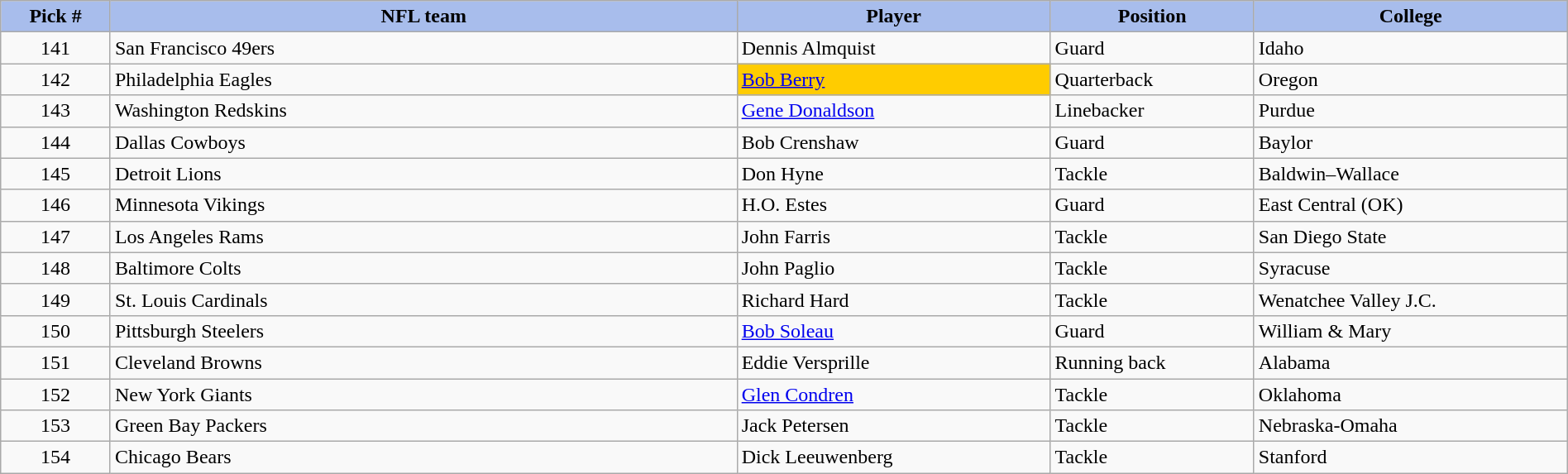<table class="wikitable sortable sortable" style="width: 100%">
<tr>
<th style="background:#A8BDEC;" width=7%>Pick #</th>
<th width=40% style="background:#A8BDEC;">NFL team</th>
<th width=20% style="background:#A8BDEC;">Player</th>
<th width=13% style="background:#A8BDEC;">Position</th>
<th style="background:#A8BDEC;">College</th>
</tr>
<tr>
<td align=center>141</td>
<td>San Francisco 49ers</td>
<td>Dennis Almquist</td>
<td>Guard</td>
<td>Idaho</td>
</tr>
<tr>
<td align=center>142</td>
<td>Philadelphia Eagles</td>
<td bgcolor="#FFCC00"><a href='#'>Bob Berry</a></td>
<td>Quarterback</td>
<td>Oregon</td>
</tr>
<tr>
<td align=center>143</td>
<td>Washington Redskins</td>
<td><a href='#'>Gene Donaldson</a></td>
<td>Linebacker</td>
<td>Purdue</td>
</tr>
<tr>
<td align=center>144</td>
<td>Dallas Cowboys</td>
<td>Bob Crenshaw</td>
<td>Guard</td>
<td>Baylor</td>
</tr>
<tr>
<td align=center>145</td>
<td>Detroit Lions</td>
<td>Don Hyne</td>
<td>Tackle</td>
<td>Baldwin–Wallace</td>
</tr>
<tr>
<td align=center>146</td>
<td>Minnesota Vikings</td>
<td>H.O. Estes</td>
<td>Guard</td>
<td>East Central (OK)</td>
</tr>
<tr>
<td align=center>147</td>
<td>Los Angeles Rams</td>
<td>John Farris</td>
<td>Tackle</td>
<td>San Diego State</td>
</tr>
<tr>
<td align=center>148</td>
<td>Baltimore Colts</td>
<td>John Paglio</td>
<td>Tackle</td>
<td>Syracuse</td>
</tr>
<tr>
<td align=center>149</td>
<td>St. Louis Cardinals</td>
<td>Richard Hard</td>
<td>Tackle</td>
<td>Wenatchee Valley J.C.</td>
</tr>
<tr>
<td align=center>150</td>
<td>Pittsburgh Steelers</td>
<td><a href='#'>Bob Soleau</a></td>
<td>Guard</td>
<td>William & Mary</td>
</tr>
<tr>
<td align=center>151</td>
<td>Cleveland Browns</td>
<td>Eddie Versprille</td>
<td>Running back</td>
<td>Alabama</td>
</tr>
<tr>
<td align=center>152</td>
<td>New York Giants</td>
<td><a href='#'>Glen Condren</a></td>
<td>Tackle</td>
<td>Oklahoma</td>
</tr>
<tr>
<td align=center>153</td>
<td>Green Bay Packers</td>
<td>Jack Petersen</td>
<td>Tackle</td>
<td>Nebraska-Omaha</td>
</tr>
<tr>
<td align=center>154</td>
<td>Chicago Bears</td>
<td>Dick Leeuwenberg</td>
<td>Tackle</td>
<td>Stanford</td>
</tr>
</table>
